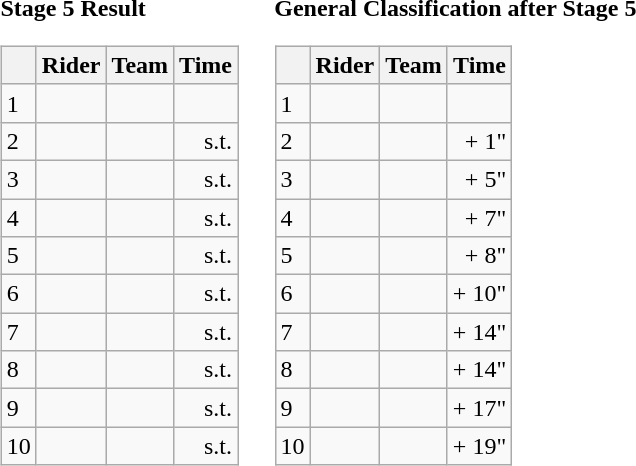<table>
<tr>
<td><strong>Stage 5 Result</strong><br><table class="wikitable">
<tr>
<th></th>
<th>Rider</th>
<th>Team</th>
<th>Time</th>
</tr>
<tr>
<td>1</td>
<td></td>
<td></td>
<td align="right"></td>
</tr>
<tr>
<td>2</td>
<td></td>
<td></td>
<td align="right">s.t.</td>
</tr>
<tr>
<td>3</td>
<td></td>
<td></td>
<td align="right">s.t.</td>
</tr>
<tr>
<td>4</td>
<td></td>
<td></td>
<td align="right">s.t.</td>
</tr>
<tr>
<td>5</td>
<td></td>
<td></td>
<td align="right">s.t.</td>
</tr>
<tr>
<td>6</td>
<td></td>
<td></td>
<td align="right">s.t.</td>
</tr>
<tr>
<td>7</td>
<td></td>
<td></td>
<td align="right">s.t.</td>
</tr>
<tr>
<td>8</td>
<td></td>
<td></td>
<td align="right">s.t.</td>
</tr>
<tr>
<td>9</td>
<td></td>
<td></td>
<td align="right">s.t.</td>
</tr>
<tr>
<td>10</td>
<td></td>
<td></td>
<td align="right">s.t.</td>
</tr>
</table>
</td>
<td></td>
<td><strong>General Classification after Stage 5</strong><br><table class="wikitable">
<tr>
<th></th>
<th>Rider</th>
<th>Team</th>
<th>Time</th>
</tr>
<tr>
<td>1</td>
<td> </td>
<td></td>
<td align="right"></td>
</tr>
<tr>
<td>2</td>
<td></td>
<td></td>
<td align="right">+ 1"</td>
</tr>
<tr>
<td>3</td>
<td></td>
<td></td>
<td align="right">+ 5"</td>
</tr>
<tr>
<td>4</td>
<td></td>
<td></td>
<td align="right">+ 7"</td>
</tr>
<tr>
<td>5</td>
<td></td>
<td></td>
<td align="right">+ 8"</td>
</tr>
<tr>
<td>6</td>
<td></td>
<td></td>
<td align="right">+ 10"</td>
</tr>
<tr>
<td>7</td>
<td></td>
<td></td>
<td align="right">+ 14"</td>
</tr>
<tr>
<td>8</td>
<td></td>
<td></td>
<td align="right">+ 14"</td>
</tr>
<tr>
<td>9</td>
<td></td>
<td></td>
<td align="right">+ 17"</td>
</tr>
<tr>
<td>10</td>
<td></td>
<td></td>
<td align="right">+ 19"</td>
</tr>
</table>
</td>
</tr>
</table>
